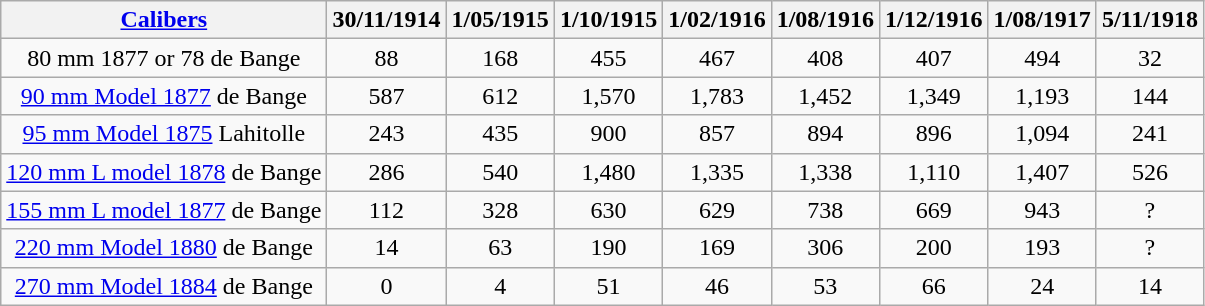<table class="wikitable centre" style="text-align:center;">
<tr>
<th><a href='#'>Calibers</a></th>
<th>30/11/1914</th>
<th>1/05/1915</th>
<th>1/10/1915</th>
<th>1/02/1916</th>
<th>1/08/1916</th>
<th>1/12/1916</th>
<th>1/08/1917</th>
<th>5/11/1918</th>
</tr>
<tr>
<td>80 mm  1877 or 78 de Bange</td>
<td>88</td>
<td>168</td>
<td>455</td>
<td>467</td>
<td>408</td>
<td>407</td>
<td>494</td>
<td>32</td>
</tr>
<tr>
<td><a href='#'>90 mm Model 1877</a> de Bange</td>
<td>587</td>
<td>612</td>
<td>1,570</td>
<td>1,783</td>
<td>1,452</td>
<td>1,349</td>
<td>1,193</td>
<td>144</td>
</tr>
<tr>
<td><a href='#'>95 mm Model 1875</a> Lahitolle</td>
<td>243</td>
<td>435</td>
<td>900</td>
<td>857</td>
<td>894</td>
<td>896</td>
<td>1,094</td>
<td>241</td>
</tr>
<tr>
<td><a href='#'>120 mm L model 1878</a> de Bange</td>
<td>286</td>
<td>540</td>
<td>1,480</td>
<td>1,335</td>
<td>1,338</td>
<td>1,110</td>
<td>1,407</td>
<td>526</td>
</tr>
<tr>
<td><a href='#'>155 mm L model 1877</a> de Bange</td>
<td>112</td>
<td>328</td>
<td>630</td>
<td>629</td>
<td>738</td>
<td>669</td>
<td>943</td>
<td>?</td>
</tr>
<tr>
<td><a href='#'>220 mm Model 1880</a> de Bange</td>
<td>14</td>
<td>63</td>
<td>190</td>
<td>169</td>
<td>306</td>
<td>200</td>
<td>193</td>
<td>?</td>
</tr>
<tr>
<td><a href='#'>270 mm Model 1884</a> de Bange</td>
<td>0</td>
<td>4</td>
<td>51</td>
<td>46</td>
<td>53</td>
<td>66</td>
<td>24</td>
<td>14</td>
</tr>
</table>
